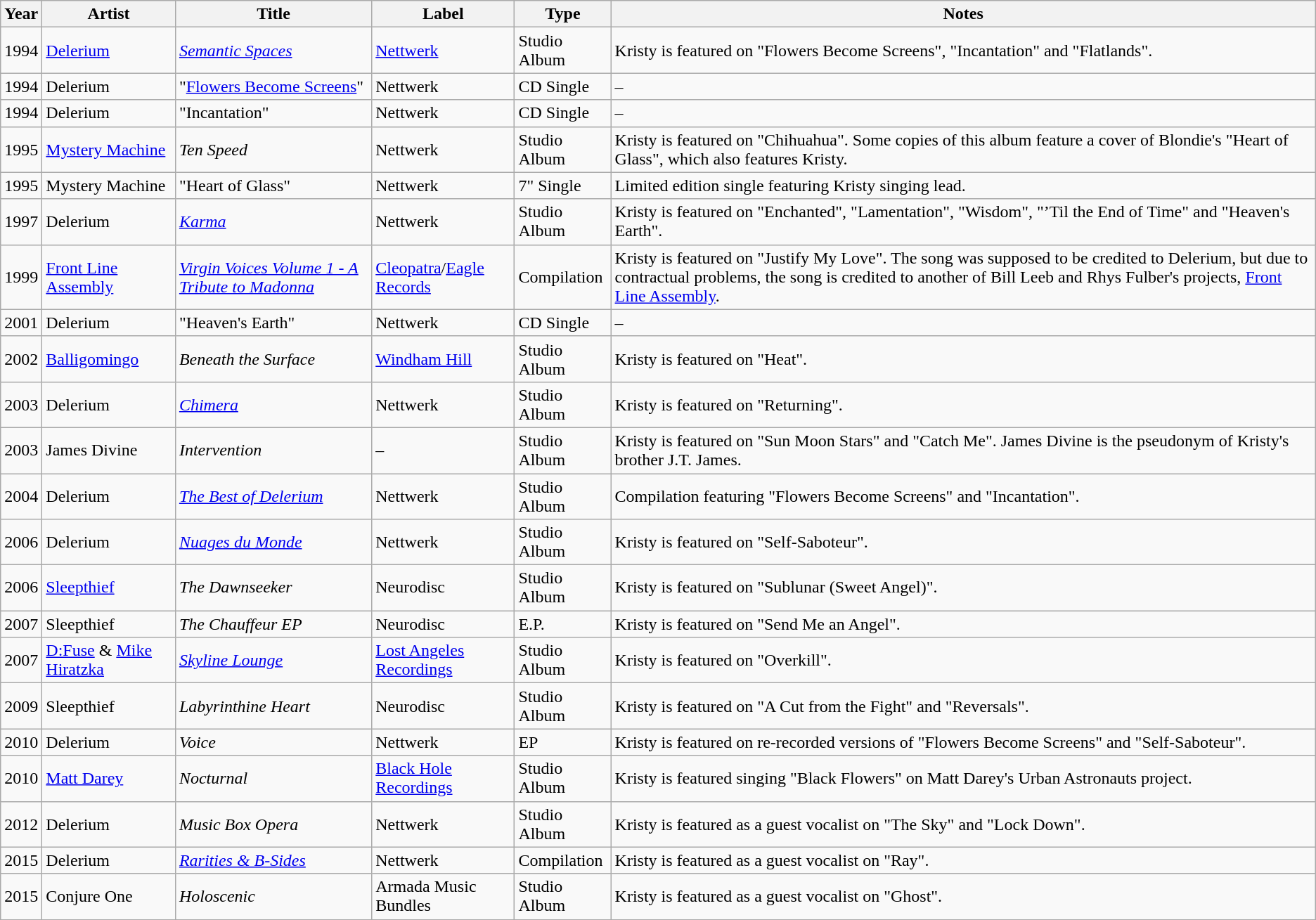<table class="wikitable">
<tr>
<th>Year</th>
<th>Artist</th>
<th>Title</th>
<th>Label</th>
<th>Type</th>
<th>Notes</th>
</tr>
<tr>
<td>1994</td>
<td><a href='#'>Delerium</a></td>
<td><em><a href='#'>Semantic Spaces</a></em></td>
<td><a href='#'>Nettwerk</a></td>
<td>Studio Album</td>
<td>Kristy is featured on "Flowers Become Screens", "Incantation" and "Flatlands".</td>
</tr>
<tr>
<td>1994</td>
<td>Delerium</td>
<td>"<a href='#'>Flowers Become Screens</a>"</td>
<td>Nettwerk</td>
<td>CD Single</td>
<td>–</td>
</tr>
<tr>
<td>1994</td>
<td>Delerium</td>
<td>"Incantation"</td>
<td>Nettwerk</td>
<td>CD Single</td>
<td>–</td>
</tr>
<tr>
<td>1995</td>
<td><a href='#'>Mystery Machine</a></td>
<td><em>Ten Speed</em></td>
<td>Nettwerk</td>
<td>Studio Album</td>
<td>Kristy is featured on "Chihuahua". Some copies of this album feature a cover of Blondie's "Heart of Glass", which also features Kristy.</td>
</tr>
<tr>
<td>1995</td>
<td>Mystery Machine</td>
<td>"Heart of Glass"</td>
<td>Nettwerk</td>
<td>7" Single</td>
<td>Limited edition single featuring Kristy singing lead.</td>
</tr>
<tr>
<td>1997</td>
<td>Delerium</td>
<td><em><a href='#'>Karma</a></em></td>
<td>Nettwerk</td>
<td>Studio Album</td>
<td>Kristy is featured on "Enchanted", "Lamentation", "Wisdom", "’Til the End of Time" and "Heaven's Earth".</td>
</tr>
<tr>
<td>1999</td>
<td><a href='#'>Front Line Assembly</a></td>
<td><em><a href='#'>Virgin Voices Volume 1 - A Tribute to Madonna</a></em></td>
<td><a href='#'>Cleopatra</a>/<a href='#'>Eagle Records</a></td>
<td>Compilation</td>
<td>Kristy is featured on "Justify My Love". The song was supposed to be credited to Delerium, but due to contractual problems, the song is credited to another of Bill Leeb and Rhys Fulber's projects, <a href='#'>Front Line Assembly</a>.</td>
</tr>
<tr>
<td>2001</td>
<td>Delerium</td>
<td>"Heaven's Earth"</td>
<td>Nettwerk</td>
<td>CD Single</td>
<td>–</td>
</tr>
<tr>
<td>2002</td>
<td><a href='#'>Balligomingo</a></td>
<td><em>Beneath the Surface</em></td>
<td><a href='#'>Windham Hill</a></td>
<td>Studio Album</td>
<td>Kristy is featured on "Heat".</td>
</tr>
<tr>
<td>2003</td>
<td>Delerium</td>
<td><em><a href='#'>Chimera</a></em></td>
<td>Nettwerk</td>
<td>Studio Album</td>
<td>Kristy is featured on "Returning".</td>
</tr>
<tr>
<td>2003</td>
<td>James Divine</td>
<td><em>Intervention</em></td>
<td>–</td>
<td>Studio Album</td>
<td>Kristy is featured on "Sun Moon Stars" and "Catch Me". James Divine is the pseudonym of Kristy's brother J.T. James.</td>
</tr>
<tr>
<td>2004</td>
<td>Delerium</td>
<td><em><a href='#'>The Best of Delerium</a></em></td>
<td>Nettwerk</td>
<td>Studio Album</td>
<td>Compilation featuring "Flowers Become Screens" and "Incantation".</td>
</tr>
<tr>
<td>2006</td>
<td>Delerium</td>
<td><em><a href='#'>Nuages du Monde</a></em></td>
<td>Nettwerk</td>
<td>Studio Album</td>
<td>Kristy is featured on "Self-Saboteur".</td>
</tr>
<tr>
<td>2006</td>
<td><a href='#'>Sleepthief</a></td>
<td><em>The Dawnseeker</em></td>
<td>Neurodisc</td>
<td>Studio Album</td>
<td>Kristy is featured on "Sublunar (Sweet Angel)".</td>
</tr>
<tr>
<td>2007</td>
<td>Sleepthief</td>
<td><em>The Chauffeur EP</em></td>
<td>Neurodisc</td>
<td>E.P.</td>
<td>Kristy is featured on "Send Me an Angel".</td>
</tr>
<tr>
<td>2007</td>
<td><a href='#'>D:Fuse</a> & <a href='#'>Mike Hiratzka</a></td>
<td><em><a href='#'>Skyline Lounge</a></em></td>
<td><a href='#'>Lost Angeles Recordings</a></td>
<td>Studio Album</td>
<td>Kristy is featured on "Overkill".</td>
</tr>
<tr>
<td>2009</td>
<td>Sleepthief</td>
<td><em>Labyrinthine Heart</em></td>
<td>Neurodisc</td>
<td>Studio Album</td>
<td>Kristy is featured on "A Cut from the Fight" and "Reversals".</td>
</tr>
<tr>
<td>2010</td>
<td>Delerium</td>
<td><em>Voice</em></td>
<td>Nettwerk</td>
<td>EP</td>
<td>Kristy is featured on re-recorded versions of "Flowers Become Screens" and "Self-Saboteur".</td>
</tr>
<tr>
<td>2010</td>
<td><a href='#'>Matt Darey</a></td>
<td><em>Nocturnal</em></td>
<td><a href='#'>Black Hole Recordings</a></td>
<td>Studio Album</td>
<td>Kristy is featured singing "Black Flowers" on Matt Darey's Urban Astronauts project.</td>
</tr>
<tr>
<td>2012</td>
<td>Delerium</td>
<td><em>Music Box Opera</em></td>
<td>Nettwerk</td>
<td>Studio Album</td>
<td>Kristy is featured as a guest vocalist on "The Sky" and "Lock Down".</td>
</tr>
<tr>
<td>2015</td>
<td>Delerium</td>
<td><em><a href='#'>Rarities & B-Sides</a></em></td>
<td>Nettwerk</td>
<td>Compilation</td>
<td>Kristy is featured as a guest vocalist on "Ray".</td>
</tr>
<tr>
<td>2015</td>
<td>Conjure One</td>
<td><em>Holoscenic</em></td>
<td>Armada Music Bundles</td>
<td>Studio Album</td>
<td>Kristy is featured as a guest vocalist on "Ghost".</td>
</tr>
<tr>
</tr>
</table>
